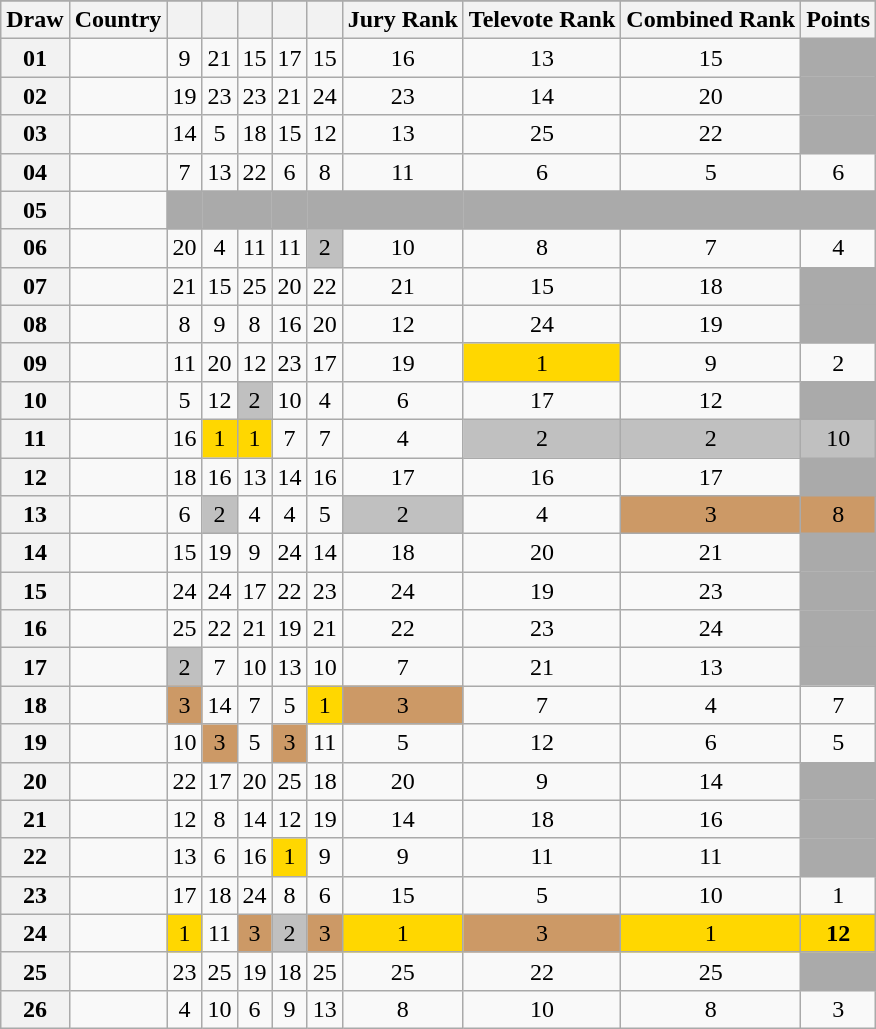<table class="sortable wikitable collapsible plainrowheaders" style="text-align:center;">
<tr>
</tr>
<tr>
<th scope="col">Draw</th>
<th scope="col">Country</th>
<th scope="col"><small></small></th>
<th scope="col"><small></small></th>
<th scope="col"><small></small></th>
<th scope="col"><small></small></th>
<th scope="col"><small></small></th>
<th scope="col">Jury Rank</th>
<th scope="col">Televote Rank</th>
<th scope="col">Combined Rank</th>
<th scope="col">Points</th>
</tr>
<tr>
<th scope="row" style="text-align:center;">01</th>
<td style="text-align:left;"></td>
<td>9</td>
<td>21</td>
<td>15</td>
<td>17</td>
<td>15</td>
<td>16</td>
<td>13</td>
<td>15</td>
<td style="background:#AAAAAA;"></td>
</tr>
<tr>
<th scope="row" style="text-align:center;">02</th>
<td style="text-align:left;"></td>
<td>19</td>
<td>23</td>
<td>23</td>
<td>21</td>
<td>24</td>
<td>23</td>
<td>14</td>
<td>20</td>
<td style="background:#AAAAAA;"></td>
</tr>
<tr>
<th scope="row" style="text-align:center;">03</th>
<td style="text-align:left;"></td>
<td>14</td>
<td>5</td>
<td>18</td>
<td>15</td>
<td>12</td>
<td>13</td>
<td>25</td>
<td>22</td>
<td style="background:#AAAAAA;"></td>
</tr>
<tr>
<th scope="row" style="text-align:center;">04</th>
<td style="text-align:left;"></td>
<td>7</td>
<td>13</td>
<td>22</td>
<td>6</td>
<td>8</td>
<td>11</td>
<td>6</td>
<td>5</td>
<td>6</td>
</tr>
<tr class="sortbottom">
<th scope="row" style="text-align:center;">05</th>
<td style="text-align:left;"></td>
<td style="background:#AAAAAA;"></td>
<td style="background:#AAAAAA;"></td>
<td style="background:#AAAAAA;"></td>
<td style="background:#AAAAAA;"></td>
<td style="background:#AAAAAA;"></td>
<td style="background:#AAAAAA;"></td>
<td style="background:#AAAAAA;"></td>
<td style="background:#AAAAAA;"></td>
<td style="background:#AAAAAA;"></td>
</tr>
<tr>
<th scope="row" style="text-align:center;">06</th>
<td style="text-align:left;"></td>
<td>20</td>
<td>4</td>
<td>11</td>
<td>11</td>
<td style="background:silver;">2</td>
<td>10</td>
<td>8</td>
<td>7</td>
<td>4</td>
</tr>
<tr>
<th scope="row" style="text-align:center;">07</th>
<td style="text-align:left;"></td>
<td>21</td>
<td>15</td>
<td>25</td>
<td>20</td>
<td>22</td>
<td>21</td>
<td>15</td>
<td>18</td>
<td style="background:#AAAAAA;"></td>
</tr>
<tr>
<th scope="row" style="text-align:center;">08</th>
<td style="text-align:left;"></td>
<td>8</td>
<td>9</td>
<td>8</td>
<td>16</td>
<td>20</td>
<td>12</td>
<td>24</td>
<td>19</td>
<td style="background:#AAAAAA;"></td>
</tr>
<tr>
<th scope="row" style="text-align:center;">09</th>
<td style="text-align:left;"></td>
<td>11</td>
<td>20</td>
<td>12</td>
<td>23</td>
<td>17</td>
<td>19</td>
<td style="background:gold;">1</td>
<td>9</td>
<td>2</td>
</tr>
<tr>
<th scope="row" style="text-align:center;">10</th>
<td style="text-align:left;"></td>
<td>5</td>
<td>12</td>
<td style="background:silver;">2</td>
<td>10</td>
<td>4</td>
<td>6</td>
<td>17</td>
<td>12</td>
<td style="background:#AAAAAA;"></td>
</tr>
<tr>
<th scope="row" style="text-align:center;">11</th>
<td style="text-align:left;"></td>
<td>16</td>
<td style="background:gold;">1</td>
<td style="background:gold;">1</td>
<td>7</td>
<td>7</td>
<td>4</td>
<td style="background:silver;">2</td>
<td style="background:silver;">2</td>
<td style="background:silver;">10</td>
</tr>
<tr>
<th scope="row" style="text-align:center;">12</th>
<td style="text-align:left;"></td>
<td>18</td>
<td>16</td>
<td>13</td>
<td>14</td>
<td>16</td>
<td>17</td>
<td>16</td>
<td>17</td>
<td style="background:#AAAAAA;"></td>
</tr>
<tr>
<th scope="row" style="text-align:center;">13</th>
<td style="text-align:left;"></td>
<td>6</td>
<td style="background:silver;">2</td>
<td>4</td>
<td>4</td>
<td>5</td>
<td style="background:silver;">2</td>
<td>4</td>
<td style="background:#CC9966;">3</td>
<td style="background:#CC9966;">8</td>
</tr>
<tr>
<th scope="row" style="text-align:center;">14</th>
<td style="text-align:left;"></td>
<td>15</td>
<td>19</td>
<td>9</td>
<td>24</td>
<td>14</td>
<td>18</td>
<td>20</td>
<td>21</td>
<td style="background:#AAAAAA;"></td>
</tr>
<tr>
<th scope="row" style="text-align:center;">15</th>
<td style="text-align:left;"></td>
<td>24</td>
<td>24</td>
<td>17</td>
<td>22</td>
<td>23</td>
<td>24</td>
<td>19</td>
<td>23</td>
<td style="background:#AAAAAA;"></td>
</tr>
<tr>
<th scope="row" style="text-align:center;">16</th>
<td style="text-align:left;"></td>
<td>25</td>
<td>22</td>
<td>21</td>
<td>19</td>
<td>21</td>
<td>22</td>
<td>23</td>
<td>24</td>
<td style="background:#AAAAAA;"></td>
</tr>
<tr>
<th scope="row" style="text-align:center;">17</th>
<td style="text-align:left;"></td>
<td style="background:silver;">2</td>
<td>7</td>
<td>10</td>
<td>13</td>
<td>10</td>
<td>7</td>
<td>21</td>
<td>13</td>
<td style="background:#AAAAAA;"></td>
</tr>
<tr>
<th scope="row" style="text-align:center;">18</th>
<td style="text-align:left;"></td>
<td style="background:#CC9966;">3</td>
<td>14</td>
<td>7</td>
<td>5</td>
<td style="background:gold;">1</td>
<td style="background:#CC9966;">3</td>
<td>7</td>
<td>4</td>
<td>7</td>
</tr>
<tr>
<th scope="row" style="text-align:center;">19</th>
<td style="text-align:left;"></td>
<td>10</td>
<td style="background:#CC9966;">3</td>
<td>5</td>
<td style="background:#CC9966;">3</td>
<td>11</td>
<td>5</td>
<td>12</td>
<td>6</td>
<td>5</td>
</tr>
<tr>
<th scope="row" style="text-align:center;">20</th>
<td style="text-align:left;"></td>
<td>22</td>
<td>17</td>
<td>20</td>
<td>25</td>
<td>18</td>
<td>20</td>
<td>9</td>
<td>14</td>
<td style="background:#AAAAAA;"></td>
</tr>
<tr>
<th scope="row" style="text-align:center;">21</th>
<td style="text-align:left;"></td>
<td>12</td>
<td>8</td>
<td>14</td>
<td>12</td>
<td>19</td>
<td>14</td>
<td>18</td>
<td>16</td>
<td style="background:#AAAAAA;"></td>
</tr>
<tr>
<th scope="row" style="text-align:center;">22</th>
<td style="text-align:left;"></td>
<td>13</td>
<td>6</td>
<td>16</td>
<td style="background:gold;">1</td>
<td>9</td>
<td>9</td>
<td>11</td>
<td>11</td>
<td style="background:#AAAAAA;"></td>
</tr>
<tr>
<th scope="row" style="text-align:center;">23</th>
<td style="text-align:left;"></td>
<td>17</td>
<td>18</td>
<td>24</td>
<td>8</td>
<td>6</td>
<td>15</td>
<td>5</td>
<td>10</td>
<td>1</td>
</tr>
<tr>
<th scope="row" style="text-align:center;">24</th>
<td style="text-align:left;"></td>
<td style="background:gold;">1</td>
<td>11</td>
<td style="background:#CC9966;">3</td>
<td style="background:silver;">2</td>
<td style="background:#CC9966;">3</td>
<td style="background:gold;">1</td>
<td style="background:#CC9966;">3</td>
<td style="background:gold;">1</td>
<td style="background:gold;"><strong>12</strong></td>
</tr>
<tr>
<th scope="row" style="text-align:center;">25</th>
<td style="text-align:left;"></td>
<td>23</td>
<td>25</td>
<td>19</td>
<td>18</td>
<td>25</td>
<td>25</td>
<td>22</td>
<td>25</td>
<td style="background:#AAAAAA;"></td>
</tr>
<tr>
<th scope="row" style="text-align:center;">26</th>
<td style="text-align:left;"></td>
<td>4</td>
<td>10</td>
<td>6</td>
<td>9</td>
<td>13</td>
<td>8</td>
<td>10</td>
<td>8</td>
<td>3</td>
</tr>
</table>
